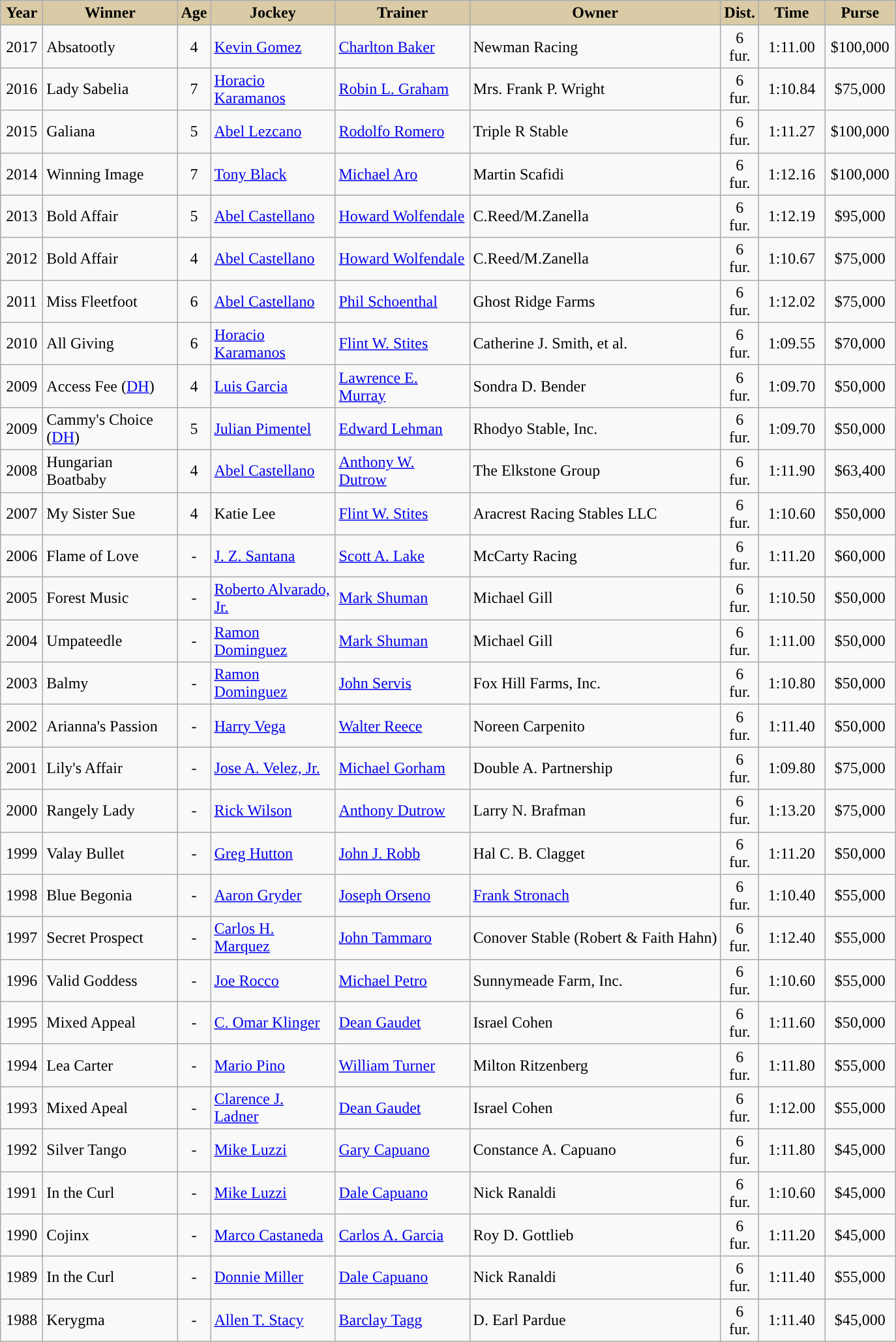<table class="wikitable sortable">
<tr>
<th style="background-color:#DACAA5; width:36px">Year <br></th>
<th style="background-color:#DACAA5; width:130px">Winner <br></th>
<th style="background-color:#DACAA5; width:16px">Age <br></th>
<th style="background-color:#DACAA5; width:120px">Jockey <br></th>
<th style="background-color:#DACAA5; width:130px">Trainer <br></th>
<th style="background-color:#DACAA5;">Owner <br></th>
<th style="background-color:#DACAA5; width:30px">Dist.<br></th>
<th style="background-color:#DACAA5; width:60px">Time <br></th>
<th style="background-color:#DACAA5; width:65px">Purse <br></th>
</tr>
<tr>
<td align=center>2017</td>
<td>Absatootly</td>
<td align=center>4</td>
<td><a href='#'>Kevin Gomez</a></td>
<td><a href='#'>Charlton Baker</a></td>
<td>Newman Racing</td>
<td align=center>6 fur.</td>
<td align=center>1:11.00</td>
<td align=center>$100,000</td>
</tr>
<tr>
<td align=center>2016</td>
<td>Lady Sabelia</td>
<td align=center>7</td>
<td><a href='#'>Horacio Karamanos</a></td>
<td><a href='#'>Robin L. Graham</a></td>
<td>Mrs. Frank P. Wright</td>
<td align=center>6 fur.</td>
<td align=center>1:10.84</td>
<td align=center>$75,000</td>
</tr>
<tr>
<td align=center>2015</td>
<td>Galiana</td>
<td align=center>5</td>
<td><a href='#'>Abel Lezcano</a></td>
<td><a href='#'>Rodolfo Romero</a></td>
<td>Triple R Stable</td>
<td align=center>6 fur.</td>
<td align=center>1:11.27</td>
<td align=center>$100,000</td>
</tr>
<tr>
<td align=center>2014</td>
<td>Winning Image</td>
<td align=center>7</td>
<td><a href='#'>Tony Black</a></td>
<td><a href='#'>Michael Aro</a></td>
<td>Martin Scafidi</td>
<td align=center>6 fur.</td>
<td align=center>1:12.16</td>
<td align=center>$100,000</td>
</tr>
<tr>
<td align=center>2013</td>
<td>Bold Affair</td>
<td align=center>5</td>
<td><a href='#'>Abel Castellano</a></td>
<td><a href='#'>Howard Wolfendale</a></td>
<td>C.Reed/M.Zanella</td>
<td align=center>6 fur.</td>
<td align=center>1:12.19</td>
<td align=center>$95,000</td>
</tr>
<tr>
<td align=center>2012</td>
<td>Bold Affair</td>
<td align=center>4</td>
<td><a href='#'>Abel Castellano</a></td>
<td><a href='#'>Howard Wolfendale</a></td>
<td>C.Reed/M.Zanella</td>
<td align=center>6 fur.</td>
<td align=center>1:10.67</td>
<td align=center>$75,000</td>
</tr>
<tr>
<td align=center>2011</td>
<td>Miss Fleetfoot</td>
<td align=center>6</td>
<td><a href='#'>Abel Castellano</a></td>
<td><a href='#'>Phil Schoenthal</a></td>
<td>Ghost Ridge Farms</td>
<td align=center>6 fur.</td>
<td align=center>1:12.02</td>
<td align=center>$75,000</td>
</tr>
<tr>
<td align=center>2010</td>
<td>All Giving</td>
<td align=center>6</td>
<td><a href='#'>Horacio Karamanos</a></td>
<td><a href='#'>Flint W. Stites</a></td>
<td>Catherine J. Smith, et al.</td>
<td align=center>6 fur.</td>
<td align=center>1:09.55</td>
<td align=center>$70,000</td>
</tr>
<tr>
<td align=center>2009</td>
<td>Access Fee (<a href='#'>DH</a>)</td>
<td align=center>4</td>
<td><a href='#'>Luis Garcia</a></td>
<td><a href='#'>Lawrence E. Murray</a></td>
<td>Sondra D. Bender</td>
<td align=center>6 fur.</td>
<td align=center>1:09.70</td>
<td align=center>$50,000</td>
</tr>
<tr>
<td align=center>2009</td>
<td>Cammy's Choice (<a href='#'>DH</a>)</td>
<td align=center>5</td>
<td><a href='#'>Julian Pimentel</a></td>
<td><a href='#'>Edward Lehman</a></td>
<td>Rhodyo Stable, Inc.</td>
<td align=center>6 fur.</td>
<td align=center>1:09.70</td>
<td align=center>$50,000</td>
</tr>
<tr>
<td align=center>2008</td>
<td>Hungarian Boatbaby</td>
<td align=center>4</td>
<td><a href='#'>Abel Castellano</a></td>
<td><a href='#'>Anthony W. Dutrow</a></td>
<td>The Elkstone Group</td>
<td align=center>6 fur.</td>
<td align=center>1:11.90</td>
<td align=center>$63,400</td>
</tr>
<tr>
<td align=center>2007</td>
<td>My Sister Sue</td>
<td align=center>4</td>
<td>Katie Lee</td>
<td><a href='#'>Flint W. Stites</a></td>
<td>Aracrest Racing Stables LLC</td>
<td align=center>6 fur.</td>
<td align=center>1:10.60</td>
<td align=center>$50,000</td>
</tr>
<tr>
<td align=center>2006</td>
<td>Flame of Love</td>
<td align=center>-</td>
<td><a href='#'>J. Z. Santana</a></td>
<td><a href='#'>Scott A. Lake</a></td>
<td>McCarty Racing</td>
<td align=center>6 fur.</td>
<td align=center>1:11.20</td>
<td align=center>$60,000</td>
</tr>
<tr>
<td align=center>2005</td>
<td>Forest Music</td>
<td align=center>-</td>
<td><a href='#'>Roberto Alvarado, Jr.</a></td>
<td><a href='#'>Mark Shuman</a></td>
<td>Michael Gill</td>
<td align=center>6 fur.</td>
<td align=center>1:10.50</td>
<td align=center>$50,000</td>
</tr>
<tr>
<td align=center>2004</td>
<td>Umpateedle</td>
<td align=center>-</td>
<td><a href='#'>Ramon Dominguez</a></td>
<td><a href='#'>Mark Shuman</a></td>
<td>Michael Gill</td>
<td align=center>6 fur.</td>
<td align=center>1:11.00</td>
<td align=center>$50,000</td>
</tr>
<tr>
<td align=center>2003</td>
<td>Balmy</td>
<td align=center>-</td>
<td><a href='#'>Ramon Dominguez</a></td>
<td><a href='#'>John Servis</a></td>
<td>Fox Hill Farms, Inc.</td>
<td align=center>6 fur.</td>
<td align=center>1:10.80</td>
<td align=center>$50,000</td>
</tr>
<tr>
<td align=center>2002</td>
<td>Arianna's Passion</td>
<td align=center>-</td>
<td><a href='#'>Harry Vega</a></td>
<td><a href='#'>Walter Reece</a></td>
<td>Noreen Carpenito</td>
<td align=center>6 fur.</td>
<td align=center>1:11.40</td>
<td align=center>$50,000</td>
</tr>
<tr>
<td align=center>2001</td>
<td>Lily's Affair</td>
<td align=center>-</td>
<td><a href='#'>Jose A. Velez, Jr.</a></td>
<td><a href='#'>Michael Gorham</a></td>
<td>Double A. Partnership</td>
<td align=center>6 fur.</td>
<td align=center>1:09.80</td>
<td align=center>$75,000</td>
</tr>
<tr>
<td align=center>2000</td>
<td>Rangely Lady</td>
<td align=center>-</td>
<td><a href='#'>Rick Wilson</a></td>
<td><a href='#'>Anthony Dutrow</a></td>
<td>Larry N. Brafman</td>
<td align=center>6 fur.</td>
<td align=center>1:13.20</td>
<td align=center>$75,000</td>
</tr>
<tr>
<td align=center>1999</td>
<td>Valay Bullet</td>
<td align=center>-</td>
<td><a href='#'>Greg Hutton</a></td>
<td><a href='#'>John J. Robb</a></td>
<td>Hal C. B. Clagget</td>
<td align=center>6 fur.</td>
<td align=center>1:11.20</td>
<td align=center>$50,000</td>
</tr>
<tr>
<td align=center>1998</td>
<td>Blue Begonia</td>
<td align=center>-</td>
<td><a href='#'>Aaron Gryder</a></td>
<td><a href='#'>Joseph Orseno</a></td>
<td><a href='#'>Frank Stronach</a></td>
<td align=center>6 fur.</td>
<td align=center>1:10.40</td>
<td align=center>$55,000</td>
</tr>
<tr>
<td align=center>1997</td>
<td>Secret Prospect</td>
<td align=center>-</td>
<td><a href='#'>Carlos H. Marquez</a></td>
<td><a href='#'>John Tammaro</a></td>
<td>Conover Stable (Robert & Faith Hahn)</td>
<td align=center>6 fur.</td>
<td align=center>1:12.40</td>
<td align=center>$55,000</td>
</tr>
<tr>
<td align=center>1996</td>
<td>Valid Goddess</td>
<td align=center>-</td>
<td><a href='#'>Joe Rocco</a></td>
<td><a href='#'>Michael Petro</a></td>
<td>Sunnymeade Farm, Inc.</td>
<td align=center>6 fur.</td>
<td align=center>1:10.60</td>
<td align=center>$55,000</td>
</tr>
<tr>
<td align=center>1995</td>
<td>Mixed Appeal</td>
<td align=center>-</td>
<td><a href='#'>C. Omar Klinger</a></td>
<td><a href='#'>Dean Gaudet</a></td>
<td>Israel Cohen</td>
<td align=center>6 fur.</td>
<td align=center>1:11.60</td>
<td align=center>$50,000</td>
</tr>
<tr>
<td align=center>1994</td>
<td>Lea Carter</td>
<td align=center>-</td>
<td><a href='#'>Mario Pino</a></td>
<td><a href='#'>William Turner</a></td>
<td>Milton Ritzenberg</td>
<td align=center>6 fur.</td>
<td align=center>1:11.80</td>
<td align=center>$55,000</td>
</tr>
<tr>
<td align=center>1993</td>
<td>Mixed Apeal</td>
<td align=center>-</td>
<td><a href='#'>Clarence J. Ladner</a></td>
<td><a href='#'>Dean Gaudet</a></td>
<td>Israel Cohen</td>
<td align=center>6 fur.</td>
<td align=center>1:12.00</td>
<td align=center>$55,000</td>
</tr>
<tr>
<td align=center>1992</td>
<td>Silver Tango</td>
<td align=center>-</td>
<td><a href='#'>Mike Luzzi</a></td>
<td><a href='#'>Gary Capuano</a></td>
<td>Constance A. Capuano</td>
<td align=center>6 fur.</td>
<td align=center>1:11.80</td>
<td align=center>$45,000</td>
</tr>
<tr>
<td align=center>1991</td>
<td>In the Curl</td>
<td align=center>-</td>
<td><a href='#'>Mike Luzzi</a></td>
<td><a href='#'>Dale Capuano</a></td>
<td>Nick Ranaldi</td>
<td align=center>6 fur.</td>
<td align=center>1:10.60</td>
<td align=center>$45,000</td>
</tr>
<tr>
<td align=center>1990</td>
<td>Cojinx</td>
<td align=center>-</td>
<td><a href='#'>Marco Castaneda</a></td>
<td><a href='#'>Carlos A. Garcia</a></td>
<td>Roy D. Gottlieb</td>
<td align=center>6 fur.</td>
<td align=center>1:11.20</td>
<td align=center>$45,000</td>
</tr>
<tr>
<td align=center>1989</td>
<td>In the Curl</td>
<td align=center>-</td>
<td><a href='#'>Donnie Miller</a></td>
<td><a href='#'>Dale Capuano</a></td>
<td>Nick Ranaldi</td>
<td align=center>6 fur.</td>
<td align=center>1:11.40</td>
<td align=center>$55,000</td>
</tr>
<tr>
<td align=center>1988</td>
<td>Kerygma</td>
<td align=center>-</td>
<td><a href='#'>Allen T. Stacy</a></td>
<td><a href='#'>Barclay Tagg</a></td>
<td>D. Earl Pardue</td>
<td align=center>6 fur.</td>
<td align=center>1:11.40</td>
<td align=center>$45,000</td>
</tr>
</table>
